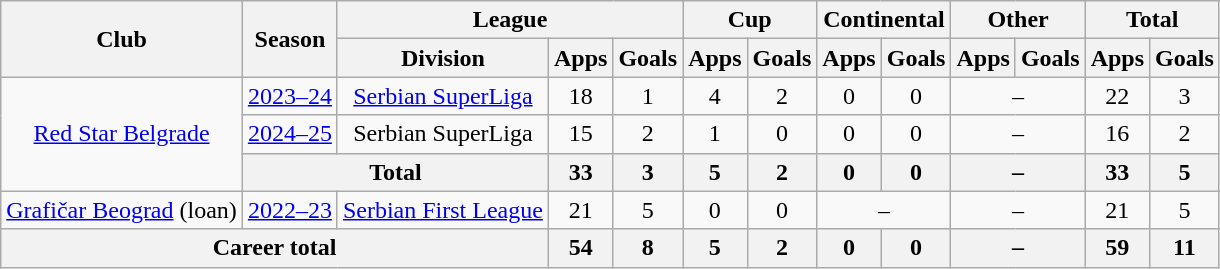<table class="wikitable" style="text-align:center">
<tr>
<th rowspan="2">Club</th>
<th rowspan="2">Season</th>
<th colspan="3">League</th>
<th colspan="2">Cup</th>
<th colspan="2">Continental</th>
<th colspan="2">Other</th>
<th colspan="2">Total</th>
</tr>
<tr>
<th>Division</th>
<th>Apps</th>
<th>Goals</th>
<th>Apps</th>
<th>Goals</th>
<th>Apps</th>
<th>Goals</th>
<th>Apps</th>
<th>Goals</th>
<th>Apps</th>
<th>Goals</th>
</tr>
<tr>
<td rowspan="3"><a href='#'>Red Star Belgrade</a></td>
<td><a href='#'>2023–24</a></td>
<td><a href='#'>Serbian SuperLiga</a></td>
<td>18</td>
<td>1</td>
<td>4</td>
<td>2</td>
<td>0</td>
<td>0</td>
<td colspan="2">–</td>
<td>22</td>
<td>3</td>
</tr>
<tr>
<td><a href='#'>2024–25</a></td>
<td>Serbian SuperLiga</td>
<td>15</td>
<td>2</td>
<td>1</td>
<td>0</td>
<td>0</td>
<td>0</td>
<td colspan="2">–</td>
<td>16</td>
<td>2</td>
</tr>
<tr>
<th colspan=2>Total</th>
<th>33</th>
<th>3</th>
<th>5</th>
<th>2</th>
<th>0</th>
<th>0</th>
<th colspan="2">–</th>
<th>33</th>
<th>5</th>
</tr>
<tr>
<td><a href='#'>Grafičar Beograd</a> (loan)</td>
<td><a href='#'>2022–23</a></td>
<td><a href='#'>Serbian First League</a></td>
<td>21</td>
<td>5</td>
<td>0</td>
<td>0</td>
<td colspan="2">–</td>
<td colspan="2">–</td>
<td>21</td>
<td>5</td>
</tr>
<tr>
<th colspan=3>Career total</th>
<th>54</th>
<th>8</th>
<th>5</th>
<th>2</th>
<th>0</th>
<th>0</th>
<th colspan="2">–</th>
<th>59</th>
<th>11</th>
</tr>
</table>
